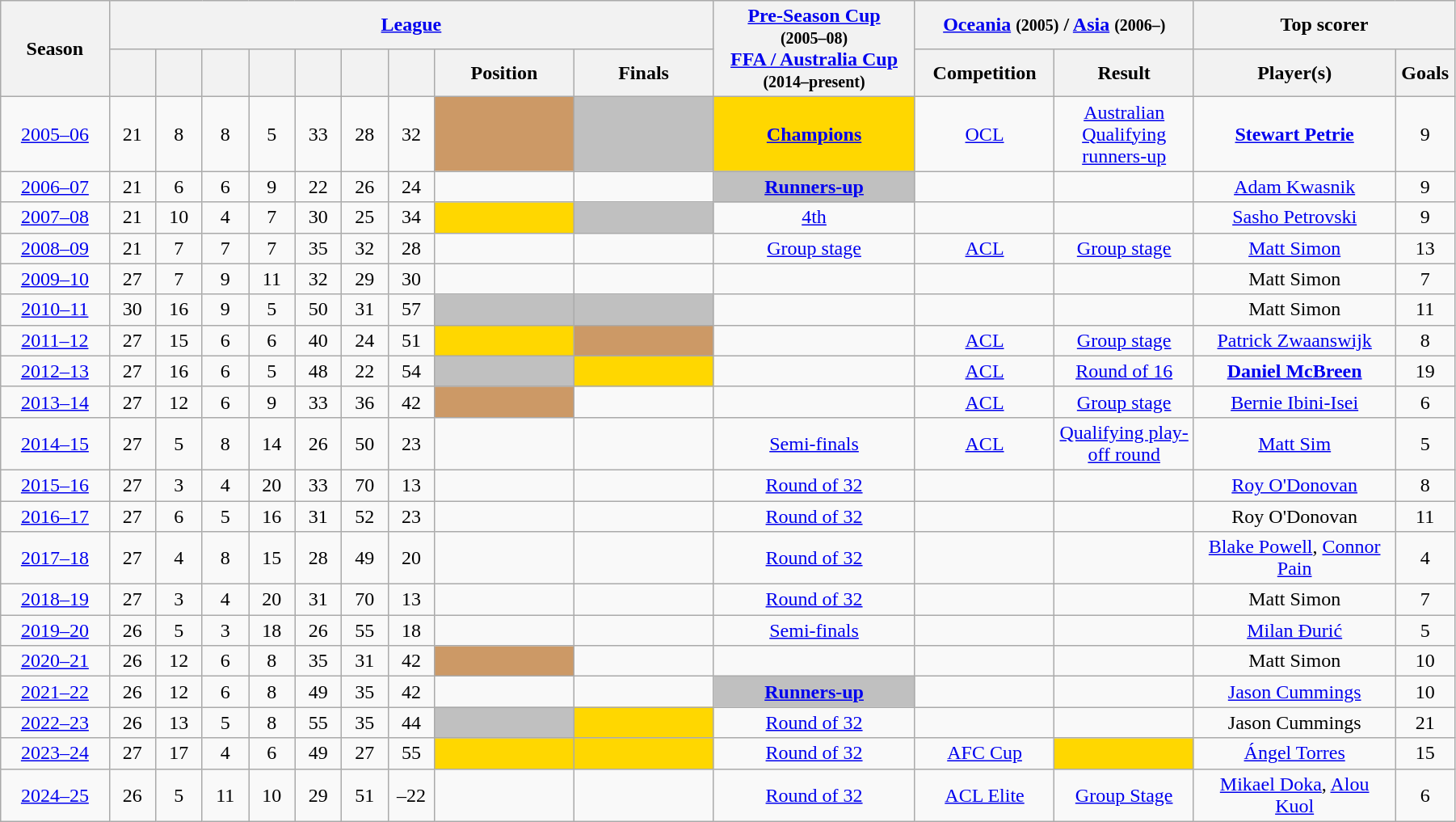<table class="wikitable sortable" style="text-align:center; width:95%; text-align:center">
<tr>
<th rowspan=2 width=7%>Season</th>
<th colspan=9><a href='#'>League</a></th>
<th rowspan="2" width=13% scope="col" class="unsortable"><a href='#'>Pre-Season Cup</a><br><small>(2005–08)</small><br><a href='#'>FFA / Australia Cup</a><br><small>(2014–present)</small></th>
<th colspan=2  class="unsortable"><a href='#'>Oceania</a> <small>(2005)</small> / <a href='#'>Asia</a> <small>(2006–)</small></th>
<th colspan=2>Top scorer</th>
</tr>
<tr>
<th width=3%></th>
<th width=3%></th>
<th width=3%></th>
<th width=3%></th>
<th width=3%></th>
<th width=3%></th>
<th width=3%></th>
<th width=9%>Position</th>
<th width=9%>Finals</th>
<th width=9%>Competition</th>
<th width=9%>Result</th>
<th width=13%>Player(s)</th>
<th width=3%>Goals</th>
</tr>
<tr>
<td><a href='#'>2005–06</a></td>
<td>21</td>
<td>8</td>
<td>8</td>
<td>5</td>
<td>33</td>
<td>28</td>
<td>32</td>
<td bgcolor=#CC9966></td>
<td bgcolor=silver></td>
<td bgcolor=gold><strong><a href='#'>Champions</a></strong></td>
<td><a href='#'>OCL</a></td>
<td><a href='#'>Australian Qualifying runners-up</a></td>
<td><strong><a href='#'>Stewart Petrie</a></strong></td>
<td>9</td>
</tr>
<tr>
<td><a href='#'>2006–07</a></td>
<td>21</td>
<td>6</td>
<td>6</td>
<td>9</td>
<td>22</td>
<td>26</td>
<td>24</td>
<td></td>
<td></td>
<td bgcolor=silver><strong><a href='#'>Runners-up</a></strong></td>
<td></td>
<td></td>
<td><a href='#'>Adam Kwasnik</a></td>
<td>9</td>
</tr>
<tr>
<td><a href='#'>2007–08</a></td>
<td>21</td>
<td>10</td>
<td>4</td>
<td>7</td>
<td>30</td>
<td>25</td>
<td>34</td>
<td bgcolor=gold></td>
<td bgcolor=silver></td>
<td><a href='#'>4th</a></td>
<td></td>
<td></td>
<td><a href='#'>Sasho Petrovski</a></td>
<td>9</td>
</tr>
<tr>
<td><a href='#'>2008–09</a></td>
<td>21</td>
<td>7</td>
<td>7</td>
<td>7</td>
<td>35</td>
<td>32</td>
<td>28</td>
<td></td>
<td></td>
<td><a href='#'>Group stage</a></td>
<td><a href='#'>ACL</a></td>
<td><a href='#'>Group stage</a></td>
<td><a href='#'>Matt Simon</a></td>
<td>13</td>
</tr>
<tr>
<td><a href='#'>2009–10</a></td>
<td>27</td>
<td>7</td>
<td>9</td>
<td>11</td>
<td>32</td>
<td>29</td>
<td>30</td>
<td></td>
<td></td>
<td></td>
<td></td>
<td></td>
<td>Matt Simon</td>
<td>7</td>
</tr>
<tr>
<td><a href='#'>2010–11</a></td>
<td>30</td>
<td>16</td>
<td>9</td>
<td>5</td>
<td>50</td>
<td>31</td>
<td>57</td>
<td bgcolor=silver></td>
<td bgcolor=silver></td>
<td></td>
<td></td>
<td></td>
<td>Matt Simon</td>
<td>11</td>
</tr>
<tr>
<td><a href='#'>2011–12</a></td>
<td>27</td>
<td>15</td>
<td>6</td>
<td>6</td>
<td>40</td>
<td>24</td>
<td>51</td>
<td bgcolor=gold></td>
<td bgcolor=#CC9966></td>
<td></td>
<td><a href='#'>ACL</a></td>
<td><a href='#'>Group stage</a></td>
<td><a href='#'>Patrick Zwaanswijk</a></td>
<td>8</td>
</tr>
<tr>
<td><a href='#'>2012–13</a></td>
<td>27</td>
<td>16</td>
<td>6</td>
<td>5</td>
<td>48</td>
<td>22</td>
<td>54</td>
<td bgcolor=silver></td>
<td bgcolor=gold></td>
<td></td>
<td><a href='#'>ACL</a></td>
<td><a href='#'>Round of 16</a></td>
<td><strong><a href='#'>Daniel McBreen</a></strong></td>
<td>19</td>
</tr>
<tr>
<td><a href='#'>2013–14</a></td>
<td>27</td>
<td>12</td>
<td>6</td>
<td>9</td>
<td>33</td>
<td>36</td>
<td>42</td>
<td bgcolor=#CC9966></td>
<td></td>
<td></td>
<td><a href='#'>ACL</a></td>
<td><a href='#'>Group stage</a></td>
<td><a href='#'>Bernie Ibini-Isei</a></td>
<td>6</td>
</tr>
<tr>
<td><a href='#'>2014–15</a></td>
<td>27</td>
<td>5</td>
<td>8</td>
<td>14</td>
<td>26</td>
<td>50</td>
<td>23</td>
<td></td>
<td></td>
<td><a href='#'>Semi-finals</a></td>
<td><a href='#'>ACL</a></td>
<td><a href='#'>Qualifying play-off round</a></td>
<td><a href='#'>Matt Sim</a></td>
<td>5</td>
</tr>
<tr>
<td><a href='#'>2015–16</a></td>
<td>27</td>
<td>3</td>
<td>4</td>
<td>20</td>
<td>33</td>
<td>70</td>
<td>13</td>
<td></td>
<td></td>
<td><a href='#'>Round of 32</a></td>
<td></td>
<td></td>
<td><a href='#'>Roy O'Donovan</a></td>
<td>8</td>
</tr>
<tr>
<td><a href='#'>2016–17</a></td>
<td>27</td>
<td>6</td>
<td>5</td>
<td>16</td>
<td>31</td>
<td>52</td>
<td>23</td>
<td></td>
<td></td>
<td><a href='#'>Round of 32</a></td>
<td></td>
<td></td>
<td>Roy O'Donovan</td>
<td>11</td>
</tr>
<tr>
<td><a href='#'>2017–18</a></td>
<td>27</td>
<td>4</td>
<td>8</td>
<td>15</td>
<td>28</td>
<td>49</td>
<td>20</td>
<td></td>
<td></td>
<td><a href='#'>Round of 32</a></td>
<td></td>
<td></td>
<td><a href='#'>Blake Powell</a>, <a href='#'>Connor Pain</a></td>
<td>4</td>
</tr>
<tr>
<td><a href='#'>2018–19</a></td>
<td>27</td>
<td>3</td>
<td>4</td>
<td>20</td>
<td>31</td>
<td>70</td>
<td>13</td>
<td></td>
<td></td>
<td><a href='#'>Round of 32</a></td>
<td></td>
<td></td>
<td>Matt Simon</td>
<td>7</td>
</tr>
<tr>
<td><a href='#'>2019–20</a></td>
<td>26</td>
<td>5</td>
<td>3</td>
<td>18</td>
<td>26</td>
<td>55</td>
<td>18</td>
<td></td>
<td></td>
<td><a href='#'>Semi-finals</a></td>
<td></td>
<td></td>
<td><a href='#'>Milan Đurić</a></td>
<td>5</td>
</tr>
<tr>
<td><a href='#'>2020–21</a></td>
<td>26</td>
<td>12</td>
<td>6</td>
<td>8</td>
<td>35</td>
<td>31</td>
<td>42</td>
<td bgcolor=#CC9966></td>
<td></td>
<td></td>
<td></td>
<td></td>
<td>Matt Simon</td>
<td>10</td>
</tr>
<tr>
<td><a href='#'>2021–22</a></td>
<td>26</td>
<td>12</td>
<td>6</td>
<td>8</td>
<td>49</td>
<td>35</td>
<td>42</td>
<td></td>
<td></td>
<td bgcolor=silver><a href='#'><strong>Runners-up</strong></a></td>
<td></td>
<td></td>
<td><a href='#'>Jason Cummings</a></td>
<td>10</td>
</tr>
<tr>
<td><a href='#'>2022–23</a></td>
<td>26</td>
<td>13</td>
<td>5</td>
<td>8</td>
<td>55</td>
<td>35</td>
<td>44</td>
<td bgcolor=silver></td>
<td bgcolor=gold></td>
<td><a href='#'>Round of 32</a></td>
<td></td>
<td></td>
<td>Jason Cummings</td>
<td>21</td>
</tr>
<tr>
<td><a href='#'>2023–24</a></td>
<td>27</td>
<td>17</td>
<td>4</td>
<td>6</td>
<td>49</td>
<td>27</td>
<td>55</td>
<td bgcolor=gold></td>
<td bgcolor=gold></td>
<td><a href='#'>Round of 32</a></td>
<td><a href='#'>AFC Cup</a></td>
<td bgcolor=gold></td>
<td><a href='#'>Ángel Torres</a></td>
<td>15</td>
</tr>
<tr>
<td><a href='#'>2024–25</a></td>
<td>26</td>
<td>5</td>
<td>11</td>
<td>10</td>
<td>29</td>
<td>51</td>
<td>–22</td>
<td></td>
<td></td>
<td><a href='#'>Round of 32</a></td>
<td><a href='#'>ACL Elite</a></td>
<td><a href='#'>Group Stage</a></td>
<td><a href='#'>Mikael Doka</a>, <a href='#'>Alou Kuol</a></td>
<td>6</td>
</tr>
</table>
